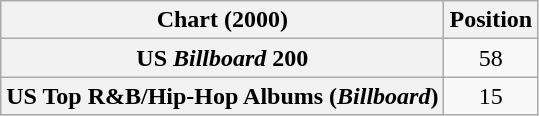<table class="wikitable sortable plainrowheaders" style="text-align:center">
<tr>
<th scope="col">Chart (2000)</th>
<th scope="col">Position</th>
</tr>
<tr>
<th scope="row">US <em>Billboard</em> 200</th>
<td>58</td>
</tr>
<tr>
<th scope="row">US Top R&B/Hip-Hop Albums (<em>Billboard</em>)</th>
<td>15</td>
</tr>
</table>
